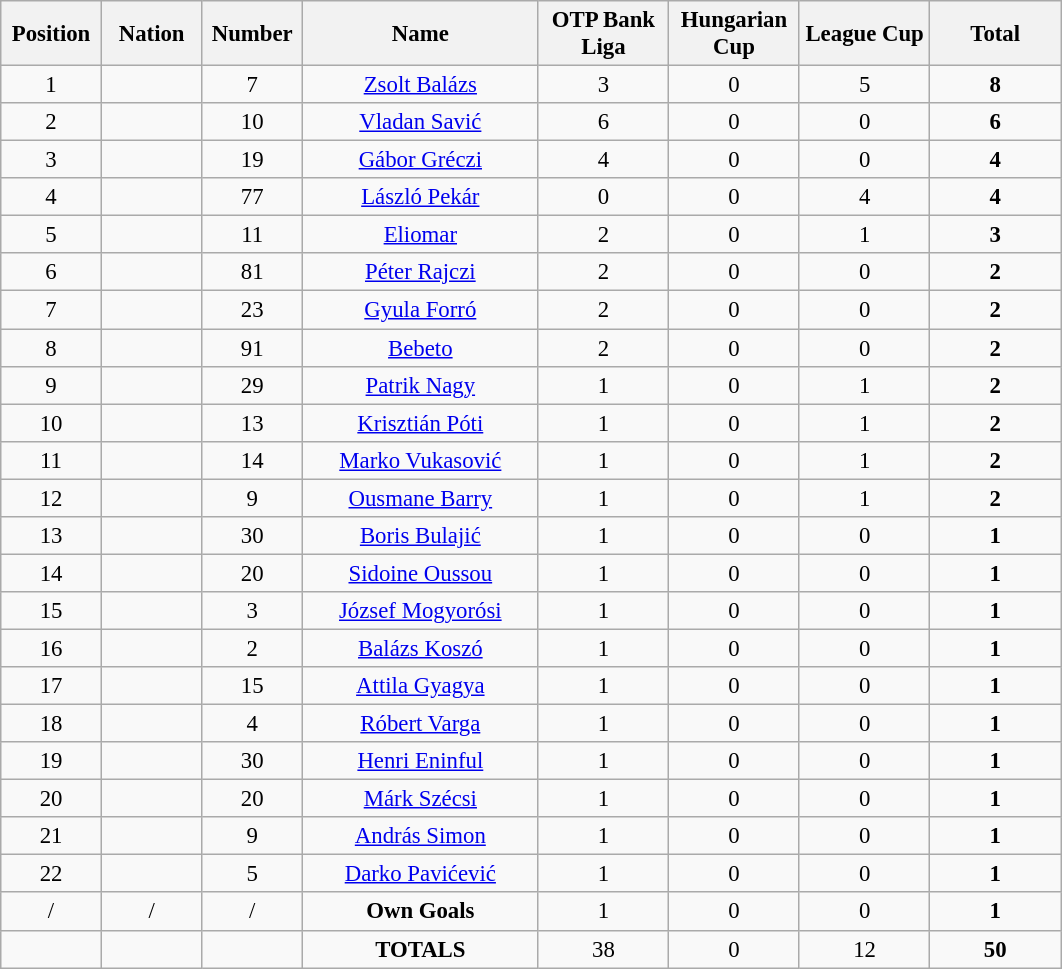<table class="wikitable" style="font-size: 95%; text-align: center;">
<tr>
<th width=60>Position</th>
<th width=60>Nation</th>
<th width=60>Number</th>
<th width=150>Name</th>
<th width=80>OTP Bank Liga</th>
<th width=80>Hungarian Cup</th>
<th width=80>League Cup</th>
<th width=80>Total</th>
</tr>
<tr>
<td>1</td>
<td></td>
<td>7</td>
<td><a href='#'>Zsolt Balázs</a></td>
<td>3</td>
<td>0</td>
<td>5</td>
<td><strong>8</strong></td>
</tr>
<tr>
<td>2</td>
<td></td>
<td>10</td>
<td><a href='#'>Vladan Savić</a></td>
<td>6</td>
<td>0</td>
<td>0</td>
<td><strong>6</strong></td>
</tr>
<tr>
<td>3</td>
<td></td>
<td>19</td>
<td><a href='#'>Gábor Gréczi</a></td>
<td>4</td>
<td>0</td>
<td>0</td>
<td><strong>4</strong></td>
</tr>
<tr>
<td>4</td>
<td></td>
<td>77</td>
<td><a href='#'>László Pekár</a></td>
<td>0</td>
<td>0</td>
<td>4</td>
<td><strong>4</strong></td>
</tr>
<tr>
<td>5</td>
<td></td>
<td>11</td>
<td><a href='#'>Eliomar</a></td>
<td>2</td>
<td>0</td>
<td>1</td>
<td><strong>3</strong></td>
</tr>
<tr>
<td>6</td>
<td></td>
<td>81</td>
<td><a href='#'>Péter Rajczi</a></td>
<td>2</td>
<td>0</td>
<td>0</td>
<td><strong>2</strong></td>
</tr>
<tr>
<td>7</td>
<td></td>
<td>23</td>
<td><a href='#'>Gyula Forró</a></td>
<td>2</td>
<td>0</td>
<td>0</td>
<td><strong>2</strong></td>
</tr>
<tr>
<td>8</td>
<td></td>
<td>91</td>
<td><a href='#'>Bebeto</a></td>
<td>2</td>
<td>0</td>
<td>0</td>
<td><strong>2</strong></td>
</tr>
<tr>
<td>9</td>
<td></td>
<td>29</td>
<td><a href='#'>Patrik Nagy</a></td>
<td>1</td>
<td>0</td>
<td>1</td>
<td><strong>2</strong></td>
</tr>
<tr>
<td>10</td>
<td></td>
<td>13</td>
<td><a href='#'>Krisztián Póti</a></td>
<td>1</td>
<td>0</td>
<td>1</td>
<td><strong>2</strong></td>
</tr>
<tr>
<td>11</td>
<td></td>
<td>14</td>
<td><a href='#'>Marko Vukasović</a></td>
<td>1</td>
<td>0</td>
<td>1</td>
<td><strong>2</strong></td>
</tr>
<tr>
<td>12</td>
<td></td>
<td>9</td>
<td><a href='#'>Ousmane Barry</a></td>
<td>1</td>
<td>0</td>
<td>1</td>
<td><strong>2</strong></td>
</tr>
<tr>
<td>13</td>
<td></td>
<td>30</td>
<td><a href='#'>Boris Bulajić</a></td>
<td>1</td>
<td>0</td>
<td>0</td>
<td><strong>1</strong></td>
</tr>
<tr>
<td>14</td>
<td></td>
<td>20</td>
<td><a href='#'>Sidoine Oussou</a></td>
<td>1</td>
<td>0</td>
<td>0</td>
<td><strong>1</strong></td>
</tr>
<tr>
<td>15</td>
<td></td>
<td>3</td>
<td><a href='#'>József Mogyorósi</a></td>
<td>1</td>
<td>0</td>
<td>0</td>
<td><strong>1</strong></td>
</tr>
<tr>
<td>16</td>
<td></td>
<td>2</td>
<td><a href='#'>Balázs Koszó</a></td>
<td>1</td>
<td>0</td>
<td>0</td>
<td><strong>1</strong></td>
</tr>
<tr>
<td>17</td>
<td></td>
<td>15</td>
<td><a href='#'>Attila Gyagya</a></td>
<td>1</td>
<td>0</td>
<td>0</td>
<td><strong>1</strong></td>
</tr>
<tr>
<td>18</td>
<td></td>
<td>4</td>
<td><a href='#'>Róbert Varga</a></td>
<td>1</td>
<td>0</td>
<td>0</td>
<td><strong>1</strong></td>
</tr>
<tr>
<td>19</td>
<td></td>
<td>30</td>
<td><a href='#'>Henri Eninful</a></td>
<td>1</td>
<td>0</td>
<td>0</td>
<td><strong>1</strong></td>
</tr>
<tr>
<td>20</td>
<td></td>
<td>20</td>
<td><a href='#'>Márk Szécsi</a></td>
<td>1</td>
<td>0</td>
<td>0</td>
<td><strong>1</strong></td>
</tr>
<tr>
<td>21</td>
<td></td>
<td>9</td>
<td><a href='#'>András Simon</a></td>
<td>1</td>
<td>0</td>
<td>0</td>
<td><strong>1</strong></td>
</tr>
<tr>
<td>22</td>
<td></td>
<td>5</td>
<td><a href='#'>Darko Pavićević</a></td>
<td>1</td>
<td>0</td>
<td>0</td>
<td><strong>1</strong></td>
</tr>
<tr>
<td>/</td>
<td>/</td>
<td>/</td>
<td><strong>Own Goals</strong></td>
<td>1</td>
<td>0</td>
<td>0</td>
<td><strong>1</strong></td>
</tr>
<tr>
<td></td>
<td></td>
<td></td>
<td><strong>TOTALS</strong></td>
<td>38</td>
<td>0</td>
<td>12</td>
<td><strong>50</strong></td>
</tr>
</table>
